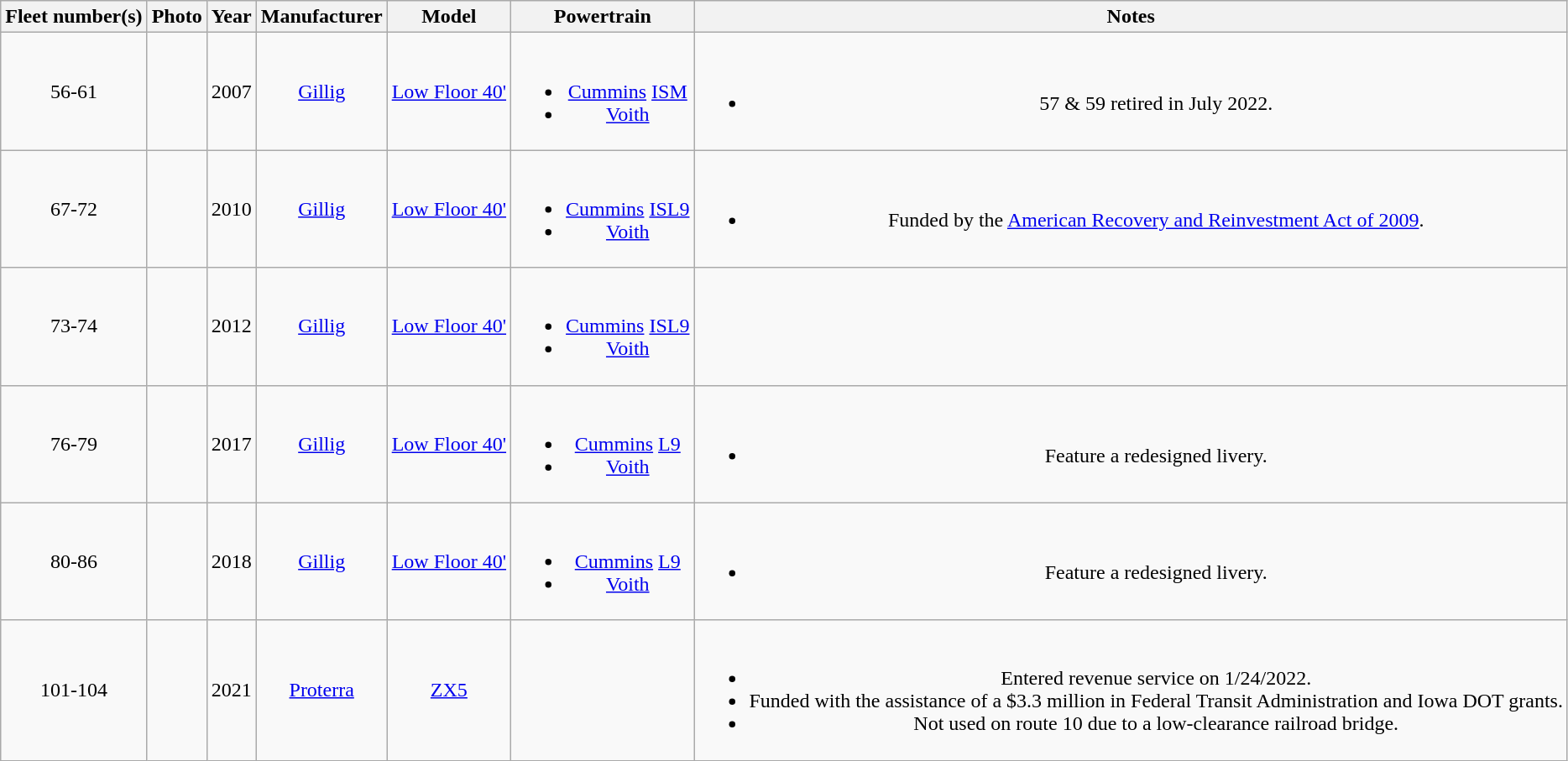<table class="wikitable">
<tr>
<th>Fleet number(s)</th>
<th>Photo</th>
<th>Year</th>
<th>Manufacturer</th>
<th>Model</th>
<th>Powertrain</th>
<th>Notes</th>
</tr>
<tr align="center">
<td>56-61</td>
<td></td>
<td>2007</td>
<td><a href='#'>Gillig</a></td>
<td><a href='#'>Low Floor 40'</a></td>
<td><br><ul><li><a href='#'>Cummins</a> <a href='#'>ISM</a></li><li><a href='#'>Voith</a></li></ul></td>
<td><br><ul><li>57 & 59 retired in July 2022.</li></ul></td>
</tr>
<tr align="center">
<td>67-72</td>
<td></td>
<td>2010</td>
<td><a href='#'>Gillig</a></td>
<td><a href='#'>Low Floor 40'</a></td>
<td><br><ul><li><a href='#'>Cummins</a> <a href='#'>ISL9</a></li><li><a href='#'>Voith</a></li></ul></td>
<td><br><ul><li>Funded by the <a href='#'>American Recovery and Reinvestment Act of 2009</a>.</li></ul></td>
</tr>
<tr align="center">
<td>73-74</td>
<td></td>
<td>2012</td>
<td><a href='#'>Gillig</a></td>
<td><a href='#'>Low Floor 40'</a></td>
<td><br><ul><li><a href='#'>Cummins</a> <a href='#'>ISL9</a></li><li><a href='#'>Voith</a></li></ul></td>
<td></td>
</tr>
<tr align="center">
<td>76-79</td>
<td></td>
<td>2017</td>
<td><a href='#'>Gillig</a></td>
<td><a href='#'>Low Floor 40'</a></td>
<td><br><ul><li><a href='#'>Cummins</a> <a href='#'>L9</a></li><li><a href='#'>Voith</a></li></ul></td>
<td><br><ul><li>Feature a redesigned livery.</li></ul></td>
</tr>
<tr align="center">
<td>80-86</td>
<td></td>
<td>2018</td>
<td><a href='#'>Gillig</a></td>
<td><a href='#'>Low Floor 40'</a></td>
<td><br><ul><li><a href='#'>Cummins</a> <a href='#'>L9</a></li><li><a href='#'>Voith</a></li></ul></td>
<td><br><ul><li>Feature a redesigned livery.</li></ul></td>
</tr>
<tr align="center">
<td>101-104</td>
<td></td>
<td>2021</td>
<td><a href='#'>Proterra</a></td>
<td><a href='#'>ZX5</a></td>
<td></td>
<td><br><ul><li>Entered revenue service on 1/24/2022.</li><li>Funded with the assistance of a $3.3 million in Federal Transit Administration and Iowa DOT grants.</li><li>Not used on route 10 due to a low-clearance railroad bridge.</li></ul></td>
</tr>
</table>
